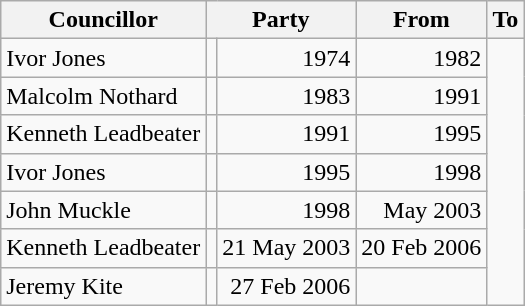<table class=wikitable>
<tr>
<th>Councillor</th>
<th colspan=2>Party</th>
<th>From</th>
<th>To</th>
</tr>
<tr>
<td>Ivor Jones</td>
<td></td>
<td align=right>1974</td>
<td align=right>1982</td>
</tr>
<tr>
<td>Malcolm Nothard</td>
<td></td>
<td align=right>1983</td>
<td align=right>1991</td>
</tr>
<tr>
<td>Kenneth Leadbeater</td>
<td></td>
<td align=right>1991</td>
<td align=right>1995</td>
</tr>
<tr>
<td>Ivor Jones</td>
<td></td>
<td align=right>1995</td>
<td align=right>1998</td>
</tr>
<tr>
<td>John Muckle</td>
<td></td>
<td align=right>1998</td>
<td align=right>May 2003</td>
</tr>
<tr>
<td>Kenneth Leadbeater</td>
<td></td>
<td align=right>21 May 2003</td>
<td align=right>20 Feb 2006</td>
</tr>
<tr>
<td>Jeremy Kite</td>
<td></td>
<td align=right>27 Feb 2006</td>
<td></td>
</tr>
</table>
